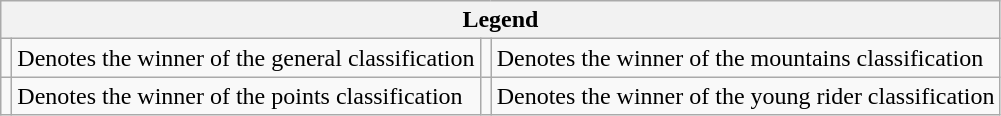<table class="wikitable">
<tr>
<th colspan="4">Legend</th>
</tr>
<tr>
<td></td>
<td>Denotes the winner of the general classification</td>
<td></td>
<td>Denotes the winner of the mountains classification</td>
</tr>
<tr>
<td></td>
<td>Denotes the winner of the points classification</td>
<td></td>
<td>Denotes the winner of the young rider classification</td>
</tr>
</table>
